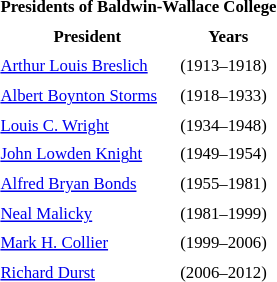<table class="nowrap toccolours"  style="float:right; margin-left:1em; font-size:70%; line-height:1.4em;" id="Presidents of Baldwin-Wallace College">
<tr>
<th colspan="2" style="text-align:center; color:black;"><strong>Presidents of Baldwin-Wallace College</strong></th>
</tr>
<tr>
<td style="text-align:center;"><strong>President</strong></td>
<td style="text-align:center;"><strong>Years</strong></td>
</tr>
<tr>
<td><a href='#'>Arthur Louis Breslich</a></td>
<td>(1913–1918)</td>
</tr>
<tr>
<td><a href='#'>Albert Boynton Storms</a></td>
<td>(1918–1933)</td>
</tr>
<tr>
<td><a href='#'>Louis C. Wright</a></td>
<td>(1934–1948)</td>
</tr>
<tr>
<td><a href='#'>John Lowden Knight</a></td>
<td>(1949–1954)</td>
</tr>
<tr>
<td><a href='#'>Alfred Bryan Bonds</a></td>
<td>(1955–1981)</td>
</tr>
<tr>
<td><a href='#'>Neal Malicky</a></td>
<td>(1981–1999)</td>
<td></td>
</tr>
<tr>
<td><a href='#'>Mark H. Collier</a></td>
<td>(1999–2006)</td>
</tr>
<tr>
<td><a href='#'>Richard Durst</a></td>
<td>(2006–2012)</td>
</tr>
</table>
